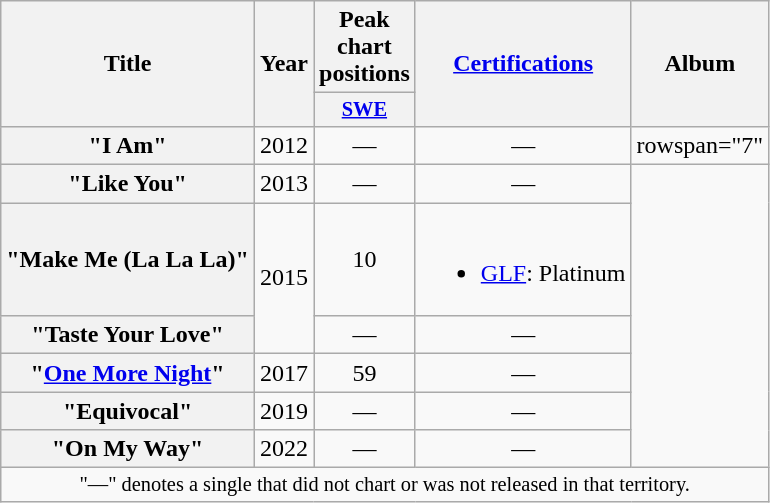<table class="wikitable plainrowheaders" style="text-align:center;">
<tr>
<th scope="col" rowspan="2">Title</th>
<th scope="col" rowspan="2">Year</th>
<th scope="col" colspan="1">Peak chart positions</th>
<th scope="col" rowspan="2"><a href='#'>Certifications</a></th>
<th scope="col" rowspan="2">Album</th>
</tr>
<tr>
<th scope="col" style="width:3em;font-size:85%;"><a href='#'>SWE</a><br></th>
</tr>
<tr>
<th scope="row">"I Am"</th>
<td>2012</td>
<td>—</td>
<td>—</td>
<td>rowspan="7" </td>
</tr>
<tr>
<th scope="row">"Like You"</th>
<td>2013</td>
<td>—</td>
<td>—</td>
</tr>
<tr>
<th scope="row">"Make Me (La La La)"</th>
<td rowspan="2">2015</td>
<td>10</td>
<td><br><ul><li><a href='#'>GLF</a>: Platinum</li></ul></td>
</tr>
<tr>
<th scope="row">"Taste Your Love"</th>
<td>—</td>
<td>—</td>
</tr>
<tr>
<th scope="row">"<a href='#'>One More Night</a>"</th>
<td>2017</td>
<td>59<br></td>
<td>—</td>
</tr>
<tr>
<th scope="row">"Equivocal"</th>
<td>2019</td>
<td>—</td>
<td>—</td>
</tr>
<tr>
<th scope="row">"On My Way"</th>
<td>2022</td>
<td>—</td>
<td>—</td>
</tr>
<tr>
<td colspan="10" style="font-size:85%">"—" denotes a single that did not chart or was not released in that territory.</td>
</tr>
</table>
